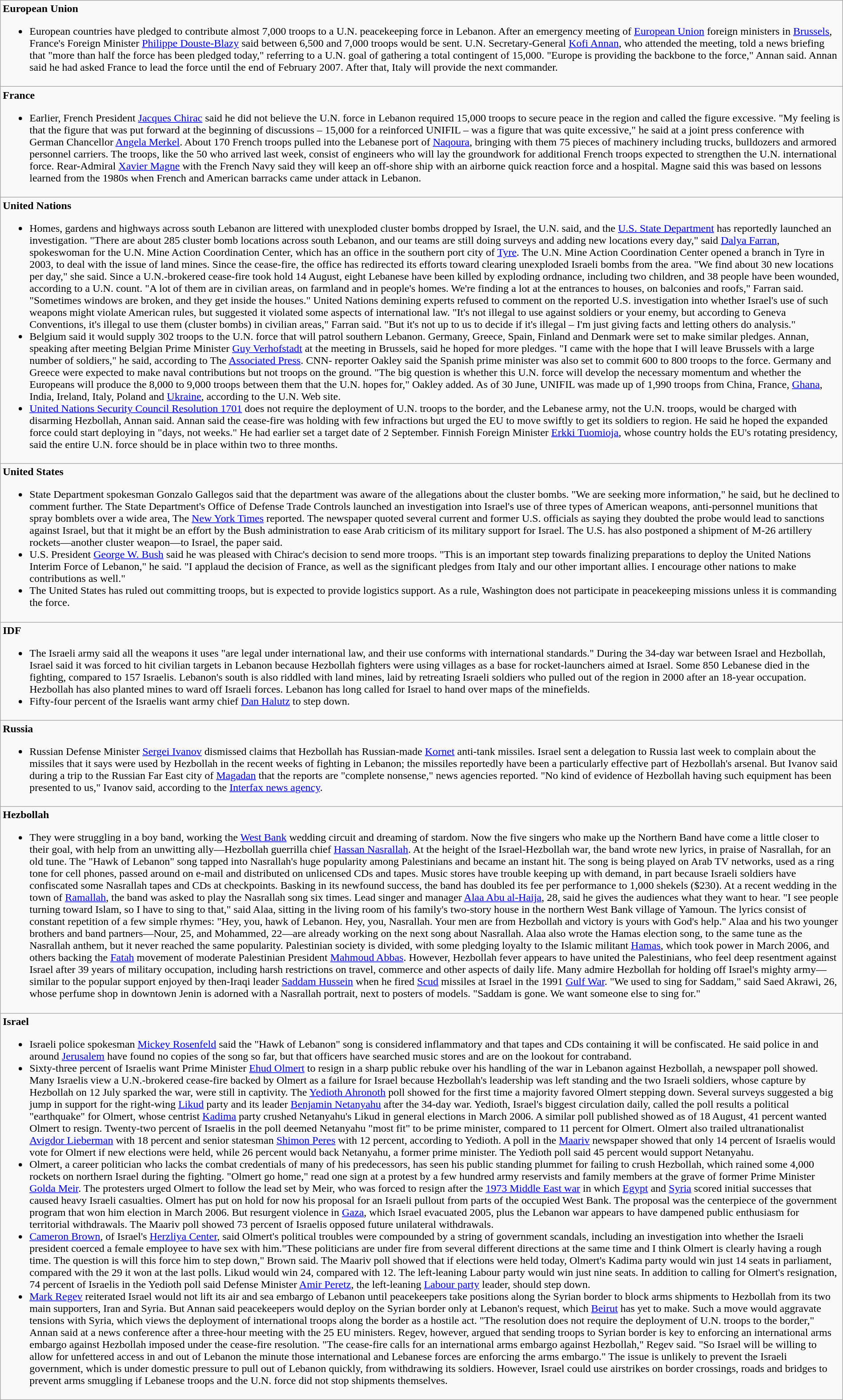<table width="100%" class="wikitable">
<tr>
<td><strong>European Union</strong><br><ul><li>European countries have pledged to contribute almost 7,000 troops to a U.N. peacekeeping force in Lebanon. After an emergency meeting of <a href='#'>European Union</a> foreign ministers in <a href='#'>Brussels</a>, France's Foreign Minister <a href='#'>Philippe Douste-Blazy</a> said between 6,500 and 7,000 troops would be sent. U.N. Secretary-General <a href='#'>Kofi Annan</a>, who attended the meeting, told a news briefing that "more than half the force has been pledged today," referring to a U.N. goal of gathering a total contingent of 15,000. "Europe is providing the backbone to the force," Annan said. Annan said he had asked France to lead the force until the end of February 2007. After that, Italy will provide the next commander.</li></ul></td>
</tr>
<tr>
<td><strong>France</strong><br><ul><li>Earlier, French President <a href='#'>Jacques Chirac</a> said he did not believe the U.N. force in Lebanon required 15,000 troops to secure peace in the region and called the figure excessive. "My feeling is that the figure that was put forward at the beginning of discussions – 15,000 for a reinforced UNIFIL – was a figure that was quite excessive," he said at a joint press conference with German Chancellor <a href='#'>Angela Merkel</a>. About 170 French troops pulled into the Lebanese port of <a href='#'>Naqoura</a>, bringing with them 75 pieces of machinery including trucks, bulldozers and armored personnel carriers. The troops, like the 50 who arrived last week, consist of engineers who will lay the groundwork for additional French troops expected to strengthen the U.N. international force. Rear-Admiral <a href='#'>Xavier Magne</a> with the French Navy said they will keep an off-shore ship with an airborne quick reaction force and a hospital. Magne said this was based on lessons learned from the 1980s when French and American barracks came under attack in Lebanon.</li></ul></td>
</tr>
<tr>
<td><strong>United Nations</strong><br><ul><li>Homes, gardens and highways across south Lebanon are littered with unexploded cluster bombs dropped by Israel, the U.N. said, and the <a href='#'>U.S. State Department</a> has reportedly launched an investigation. "There are about 285 cluster bomb locations across south Lebanon, and our teams are still doing surveys and adding new locations every day," said <a href='#'>Dalya Farran</a>, spokeswoman for the U.N. Mine Action Coordination Center, which has an office in the southern port city of <a href='#'>Tyre</a>. The U.N. Mine Action Coordination Center opened a branch in Tyre in 2003, to deal with the issue of land mines. Since the cease-fire, the office has redirected its efforts toward clearing unexploded Israeli bombs from the area. "We find about 30 new locations per day," she said. Since a U.N.-brokered cease-fire took hold 14 August, eight Lebanese have been killed by exploding ordnance, including two children, and 38 people have been wounded, according to a U.N. count. "A lot of them are in civilian areas, on farmland and in people's homes. We're finding a lot at the entrances to houses, on balconies and roofs," Farran said. "Sometimes windows are broken, and they get inside the houses." United Nations demining experts refused to comment on the reported U.S. investigation into whether Israel's use of such weapons might violate American rules, but suggested it violated some aspects of international law. "It's not illegal to use against soldiers or your enemy, but according to Geneva Conventions, it's illegal to use them (cluster bombs) in civilian areas," Farran said. "But it's not up to us to decide if it's illegal – I'm just giving facts and letting others do analysis."</li><li>Belgium said it would supply 302 troops to the U.N. force that will patrol southern Lebanon. Germany, Greece, Spain, Finland and Denmark were set to make similar pledges. Annan, speaking after meeting Belgian Prime Minister <a href='#'>Guy Verhofstadt</a> at the meeting in Brussels, said he hoped for more pledges. "I came with the hope that I will leave Brussels with a large number of soldiers," he said, according to The <a href='#'>Associated Press</a>. CNN- reporter Oakley said the Spanish prime minister was also set to commit 600 to 800 troops to the force. Germany and Greece were expected to make naval contributions but not troops on the ground. "The big question is whether this U.N. force will develop the necessary momentum and whether the Europeans will produce the 8,000 to 9,000 troops between them that the U.N. hopes for," Oakley added. As of 30 June, UNIFIL was made up of 1,990 troops from China, France, <a href='#'>Ghana</a>, India, Ireland, Italy, Poland and <a href='#'>Ukraine</a>, according to the U.N. Web site.</li><li><a href='#'>United Nations Security Council Resolution 1701</a> does not require the deployment of U.N. troops to the border, and the Lebanese army, not the U.N. troops, would be charged with disarming Hezbollah, Annan said. Annan said the cease-fire was holding with few infractions but urged the EU to move swiftly to get its soldiers to region. He said he hoped the expanded force could start deploying in "days, not weeks." He had earlier set a target date of 2 September. Finnish Foreign Minister <a href='#'>Erkki Tuomioja</a>, whose country holds the EU's rotating presidency, said the entire U.N. force should be in place within two to three months.</li></ul></td>
</tr>
<tr>
<td><strong>United States</strong><br><ul><li>State Department spokesman Gonzalo Gallegos said that the department was aware of the allegations about the cluster bombs. "We are seeking more information," he said, but he declined to comment further. The State Department's Office of Defense Trade Controls launched an investigation into Israel's use of three types of American weapons, anti-personnel munitions that spray bomblets over a wide area, The <a href='#'>New York Times</a> reported. The newspaper quoted several current and former U.S. officials as saying they doubted the probe would lead to sanctions against Israel, but that it might be an effort by the Bush administration to ease Arab criticism of its military support for Israel. The U.S. has also postponed a shipment of M-26 artillery rockets—another cluster weapon—to Israel, the paper said.</li><li>U.S. President <a href='#'>George W. Bush</a> said he was pleased with Chirac's decision to send more troops. "This is an important step towards finalizing preparations to deploy the United Nations Interim Force of Lebanon," he said. "I applaud the decision of France, as well as the significant pledges from Italy and our other important allies. I encourage other nations to make contributions as well."</li><li>The United States has ruled out committing troops, but is expected to provide logistics support. As a rule, Washington does not participate in peacekeeping missions unless it is commanding the force.</li></ul></td>
</tr>
<tr>
<td><strong>IDF</strong><br><ul><li>The Israeli army said all the weapons it uses "are legal under international law, and their use conforms with international standards." During the 34-day war between Israel and Hezbollah, Israel said it was forced to hit civilian targets in Lebanon because Hezbollah fighters were using villages as a base for rocket-launchers aimed at Israel. Some 850 Lebanese died in the fighting, compared to 157 Israelis. Lebanon's south is also riddled with land mines, laid by retreating Israeli soldiers who pulled out of the region in 2000 after an 18-year occupation. Hezbollah has also planted mines to ward off Israeli forces. Lebanon has long called for Israel to hand over maps of the minefields.</li><li>Fifty-four percent of the Israelis want army chief <a href='#'>Dan Halutz</a> to step down.</li></ul></td>
</tr>
<tr>
<td><strong>Russia</strong><br><ul><li>Russian Defense Minister <a href='#'>Sergei Ivanov</a> dismissed claims that Hezbollah has Russian-made <a href='#'>Kornet</a> anti-tank missiles. Israel sent a delegation to Russia last week to complain about the missiles that it says were used by Hezbollah in the recent weeks of fighting in Lebanon; the missiles reportedly have been a particularly effective part of Hezbollah's arsenal. But Ivanov said during a trip to the Russian Far East city of <a href='#'>Magadan</a> that the reports are "complete nonsense," news agencies reported. "No kind of evidence of Hezbollah having such equipment has been presented to us," Ivanov said, according to the <a href='#'>Interfax news agency</a>.</li></ul></td>
</tr>
<tr>
<td><strong>Hezbollah</strong><br><ul><li>They were struggling in a boy band, working the <a href='#'>West Bank</a> wedding circuit and dreaming of stardom. Now the five singers who make up the Northern Band have come a little closer to their goal, with help from an unwitting ally—Hezbollah guerrilla chief <a href='#'>Hassan Nasrallah</a>. At the height of the Israel-Hezbollah war, the band wrote new lyrics, in praise of Nasrallah, for an old tune. The "Hawk of Lebanon" song tapped into Nasrallah's huge popularity among Palestinians and became an instant hit. The song is being played on Arab TV networks, used as a ring tone for cell phones, passed around on e-mail and distributed on unlicensed CDs and tapes. Music stores have trouble keeping up with demand, in part because Israeli soldiers have confiscated some Nasrallah tapes and CDs at checkpoints. Basking in its newfound success, the band has doubled its fee per performance to 1,000 shekels ($230). At a recent wedding in the town of <a href='#'>Ramallah</a>, the band was asked to play the Nasrallah song six times. Lead singer and manager <a href='#'>Alaa Abu al-Haija</a>, 28, said he gives the audiences what they want to hear. "I see people turning toward Islam, so I have to sing to that," said Alaa, sitting in the living room of his family's two-story house in the northern West Bank village of Yamoun. The lyrics consist of constant repetition of a few simple rhymes: "Hey, you, hawk of Lebanon. Hey, you, Nasrallah. Your men are from Hezbollah and victory is yours with God's help." Alaa and his two younger brothers and band partners—Nour, 25, and Mohammed, 22—are already working on the next song about Nasrallah. Alaa also wrote the Hamas election song, to the same tune as the Nasrallah anthem, but it never reached the same popularity. Palestinian society is divided, with some pledging loyalty to the Islamic militant <a href='#'>Hamas</a>, which took power in March 2006, and others backing the <a href='#'>Fatah</a> movement of moderate Palestinian President <a href='#'>Mahmoud Abbas</a>. However, Hezbollah fever appears to have united the Palestinians, who feel deep resentment against Israel after 39 years of military occupation, including harsh restrictions on travel, commerce and other aspects of daily life. Many admire Hezbollah for holding off Israel's mighty army—similar to the popular support enjoyed by then-Iraqi leader <a href='#'>Saddam Hussein</a> when he fired <a href='#'>Scud</a> missiles at Israel in the 1991 <a href='#'>Gulf War</a>. "We used to sing for Saddam," said Saed Akrawi, 26, whose perfume shop in downtown Jenin is adorned with a Nasrallah portrait, next to posters of models. "Saddam is gone. We want someone else to sing for."</li></ul></td>
</tr>
<tr>
<td><strong>Israel</strong><br><ul><li>Israeli police spokesman <a href='#'>Mickey Rosenfeld</a> said the "Hawk of Lebanon" song is considered inflammatory and that tapes and CDs containing it will be confiscated. He said police in and around <a href='#'>Jerusalem</a> have found no copies of the song so far, but that officers have searched music stores and are on the lookout for contraband.</li><li>Sixty-three percent of Israelis want Prime Minister <a href='#'>Ehud Olmert</a> to resign in a sharp public rebuke over his handling of the war in Lebanon against Hezbollah, a newspaper poll showed. Many Israelis view a U.N.-brokered cease-fire backed by Olmert as a failure for Israel because Hezbollah's leadership was left standing and the two Israeli soldiers, whose capture by Hezbollah on 12 July sparked the war, were still in captivity. The <a href='#'>Yedioth Ahronoth</a> poll showed for the first time a majority favored Olmert stepping down. Several surveys suggested a big jump in support for the right-wing <a href='#'>Likud</a> party and its leader <a href='#'>Benjamin Netanyahu</a> after the 34-day war. Yedioth, Israel's biggest circulation daily, called the poll results a political "earthquake" for Olmert, whose centrist <a href='#'>Kadima</a> party crushed Netanyahu's Likud in general elections in March 2006. A similar poll published showed as of 18 August, 41 percent wanted Olmert to resign. Twenty-two percent of Israelis in the poll deemed Netanyahu "most fit" to be prime minister, compared to 11 percent for Olmert. Olmert also trailed ultranationalist <a href='#'>Avigdor Lieberman</a> with 18 percent and senior statesman <a href='#'>Shimon Peres</a> with 12 percent, according to Yedioth. A poll in the <a href='#'>Maariv</a> newspaper showed that only 14 percent of Israelis would vote for Olmert if new elections were held, while 26 percent would back Netanyahu, a former prime minister. The Yedioth poll said 45 percent would support Netanyahu.</li><li>Olmert, a career politician who lacks the combat credentials of many of his predecessors, has seen his public standing plummet for failing to crush Hezbollah, which rained some 4,000 rockets on northern Israel during the fighting. "Olmert go home," read one sign at a protest by a few hundred army reservists and family members at the grave of former Prime Minister <a href='#'>Golda Meir</a>. The protesters urged Olmert to follow the lead set by Meir, who was forced to resign after the <a href='#'>1973 Middle East war</a> in which <a href='#'>Egypt</a> and <a href='#'>Syria</a> scored initial successes that caused heavy Israeli casualties. Olmert has put on hold for now his proposal for an Israeli pullout from parts of the occupied West Bank. The proposal was the centerpiece of the government program that won him election in March 2006. But resurgent violence in <a href='#'>Gaza</a>, which Israel evacuated 2005, plus the Lebanon war appears to have dampened public enthusiasm for territorial withdrawals. The Maariv poll showed 73 percent of Israelis opposed future unilateral withdrawals.</li><li><a href='#'>Cameron Brown</a>, of Israel's <a href='#'>Herzliya Center</a>, said Olmert's political troubles were compounded by a string of government scandals, including an investigation into whether the Israeli president coerced a female employee to have sex with him."These politicians are under fire from several different directions at the same time and I think Olmert is clearly having a rough time. The question is will this force him to step down," Brown said. The Maariv poll showed that if elections were held today, Olmert's Kadima party would win just 14 seats in parliament, compared with the 29 it won at the last polls. Likud would win 24, compared with 12. The left-leaning Labour party would win just nine seats. In addition to calling for Olmert's resignation, 74 percent of Israelis in the Yedioth poll said Defense Minister <a href='#'>Amir Peretz</a>, the left-leaning <a href='#'>Labour party</a> leader, should step down.</li><li><a href='#'>Mark Regev</a> reiterated Israel would not lift its air and sea embargo of Lebanon until peacekeepers take positions along the Syrian border to block arms shipments to Hezbollah from its two main supporters, Iran and Syria. But Annan said peacekeepers would deploy on the Syrian border only at Lebanon's request, which <a href='#'>Beirut</a> has yet to make. Such a move would aggravate tensions with Syria, which views the deployment of international troops along the border as a hostile act. "The resolution does not require the deployment of U.N. troops to the border," Annan said at a news conference after a three-hour meeting with the 25 EU ministers. Regev, however, argued that sending troops to Syrian border is key to enforcing an international arms embargo against Hezbollah imposed under the cease-fire resolution. "The cease-fire calls for an international arms embargo against Hezbollah," Regev said. "So Israel will be willing to allow for unfettered access in and out of Lebanon the minute those international and Lebanese forces are enforcing the arms embargo." The issue is unlikely to prevent the Israeli government, which is under domestic pressure to pull out of Lebanon quickly, from withdrawing its soldiers. However, Israel could use airstrikes on border crossings, roads and bridges to prevent arms smuggling if Lebanese troops and the U.N. force did not stop shipments themselves.</li></ul></td>
</tr>
</table>
